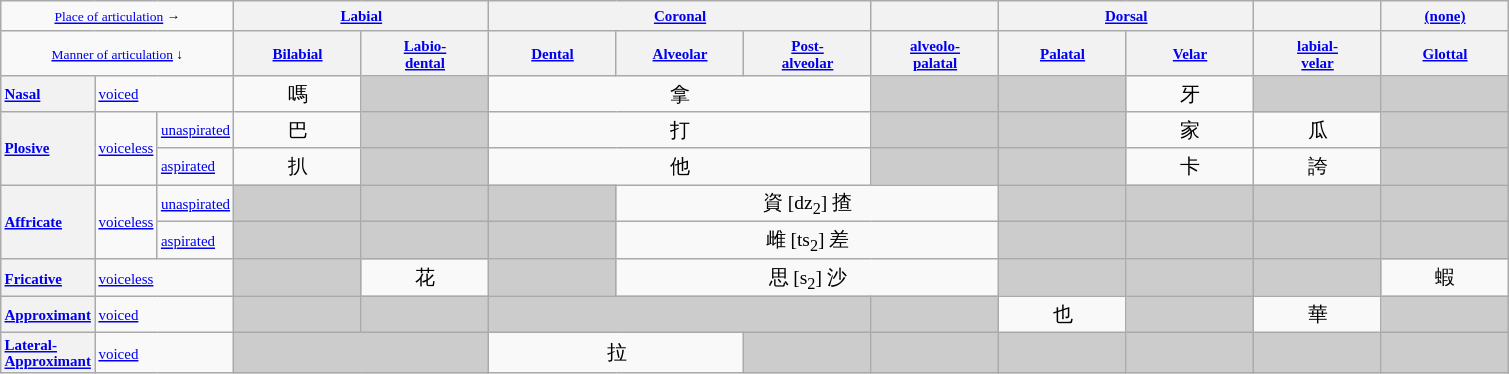<table class="wikitable" style="text-align: center">
<tr style="vertical-align: center; font-size: x-small; height: 2em">
<td colspan="3" style="font-size: 90%;"><a href='#'>Place of articulation</a> →</td>
<th colspan="2"><a href='#'>Labial</a></th>
<th colspan="3"><a href='#'>Coronal</a></th>
<th colspan="1"></th>
<th colspan="2"><a href='#'>Dorsal</a></th>
<th colspan="1"></th>
<th colspan="1"><a href='#'>(none)</a></th>
</tr>
<tr style="vertical-align: center; font-size: x-small; height: 3em">
<td colspan="3" style="font-size: 90%;"><a href='#'>Manner of articulation</a> ↓</td>
<th style="width: 8em;"><a href='#'>Bi­la­bial</a></th>
<th style="width: 8em;"><a href='#'>La­bio-<br>den­tal</a></th>
<th style="width: 8em;"><a href='#'>Den­tal</a></th>
<th style="width: 8em;"><a href='#'>Al­veo­lar</a></th>
<th style="width: 8em;"><a href='#'>Post-<br>al­veo­lar</a></th>
<th style="width: 8em;"><a href='#'>alveolo-<br>palatal</a></th>
<th style="width: 8em;"><a href='#'>Pa­la­tal</a></th>
<th style="width: 8em;"><a href='#'>Ve­lar</a></th>
<th style="width: 8em;"><a href='#'>labial-<br>velar</a></th>
<th style="width: 8em;"><a href='#'>Glot­tal</a></th>
</tr>
<tr style="font-size: 120%;">
<th colspan="1" style="font-size: x-small; text-align:left"><a href='#'>Nasal</a></th>
<td colspan="2" style="font-size: x-small; text-align:left"><a href='#'>voiced</a></td>
<td style="font-size: small"> 嗎</td>
<td style="background:#ccc"></td>
<td colspan="3" style="font-size: small"> 拿</td>
<td style="background:#ccc"></td>
<td style="background:#ccc"></td>
<td style="font-size: small"> 牙</td>
<td style="background:#ccc"></td>
<td style="background:#ccc"></td>
</tr>
<tr style="font-size: 120%;">
<th rowspan="2" style="font-size: x-small; text-align:left"><a href='#'>Plosive</a></th>
<td rowspan="2" style="font-size: x-small; text-align:left"><a href='#'>voiceless</a></td>
<td style="font-size: x-small; text-align:left"><a href='#'>unaspirated</a></td>
<td style="font-size: small">  巴</td>
<td style="background:#ccc"></td>
<td colspan="3" style="font-size: small"> 打</td>
<td style="background:#ccc"></td>
<td style="background:#ccc"></td>
<td style="font-size: small">  家</td>
<td style="font-size: small">   瓜</td>
<td style="background:#ccc"></td>
</tr>
<tr style="font-size: 120%;">
<td style="font-size: x-small; text-align:left"><a href='#'>aspirated</a></td>
<td style="font-size: small">  扒</td>
<td style="background:#ccc"></td>
<td colspan="3" style="font-size: small">  他</td>
<td style="background:#ccc"></td>
<td style="background:#ccc"></td>
<td style="font-size: small">  卡</td>
<td style="font-size: small">   誇</td>
<td style="background:#ccc"></td>
</tr>
<tr style="font-size: 120%;">
<th rowspan="2" style="font-size: x-small; text-align:left"><a href='#'>Affricate</a></th>
<td rowspan="2" style="font-size: x-small; text-align:left"><a href='#'>voiceless</a></td>
<td style="font-size: x-small; text-align:left"><a href='#'>unaspirated</a></td>
<td style="background:#ccc"></td>
<td style="background:#ccc"></td>
<td style="background:#ccc"></td>
<td colspan="3" style="font-size: small"> 資 [dz<sub>2</sub>] 揸 </td>
<td style="background:#ccc"></td>
<td style="background:#ccc"></td>
<td style="background:#ccc"></td>
<td style="background:#ccc"></td>
</tr>
<tr style="font-size: 120%;">
<td style="font-size: x-small; text-align:left"><a href='#'>aspirated</a></td>
<td style="background:#ccc"></td>
<td style="background:#ccc"></td>
<td style="background:#ccc"></td>
<td colspan="3" style="font-size: small"> 雌 [ts<sub>2</sub>] 差  </td>
<td style="background:#ccc"></td>
<td style="background:#ccc"></td>
<td style="background:#ccc"></td>
<td style="background:#ccc"></td>
</tr>
<tr style="font-size: 120%;">
<th style="font-size: x-small; text-align:left"><a href='#'>Fricative</a></th>
<td colspan="2" style="font-size: x-small; text-align:left"><a href='#'>voiceless</a></td>
<td style="background:#ccc"></td>
<td style="font-size: small"> 花</td>
<td style="background:#ccc"></td>
<td colspan="3" style="font-size: small"> 思 [s<sub>2</sub>] 沙 </td>
<td style="background:#ccc"></td>
<td style="background:#ccc"></td>
<td style="background:#ccc"></td>
<td style="font-size: small"> 蝦</td>
</tr>
<tr style="font-size: 120%;">
<th style="font-size: x-small; text-align:left"><a href='#'>Approx­imant</a></th>
<td colspan="2" style="font-size: x-small; text-align:left"><a href='#'>voiced</a></td>
<td style="background:#ccc"></td>
<td style="background:#ccc"></td>
<td colspan="3" style="background:#ccc"></td>
<td style="background:#ccc"></td>
<td style="font-size: small"> 也</td>
<td style="background:#ccc"></td>
<td style="font-size: small"> 華</td>
<td style="background:#ccc"></td>
</tr>
<tr style="font-size: 120%;">
<th style="font-size: x-small; text-align:left"><a href='#'>Lateral-<br>Approx­imant</a></th>
<td colspan="2" style="font-size: x-small; text-align:left"><a href='#'>voiced</a></td>
<td colspan="2" style="background:#ccc"></td>
<td colspan="2" style="font-size: small"> 拉</td>
<td style="background:#ccc"></td>
<td style="background:#ccc"></td>
<td style="background:#ccc"></td>
<td style="background:#ccc"></td>
<td style="background:#ccc"></td>
<td style="background:#ccc"></td>
</tr>
</table>
